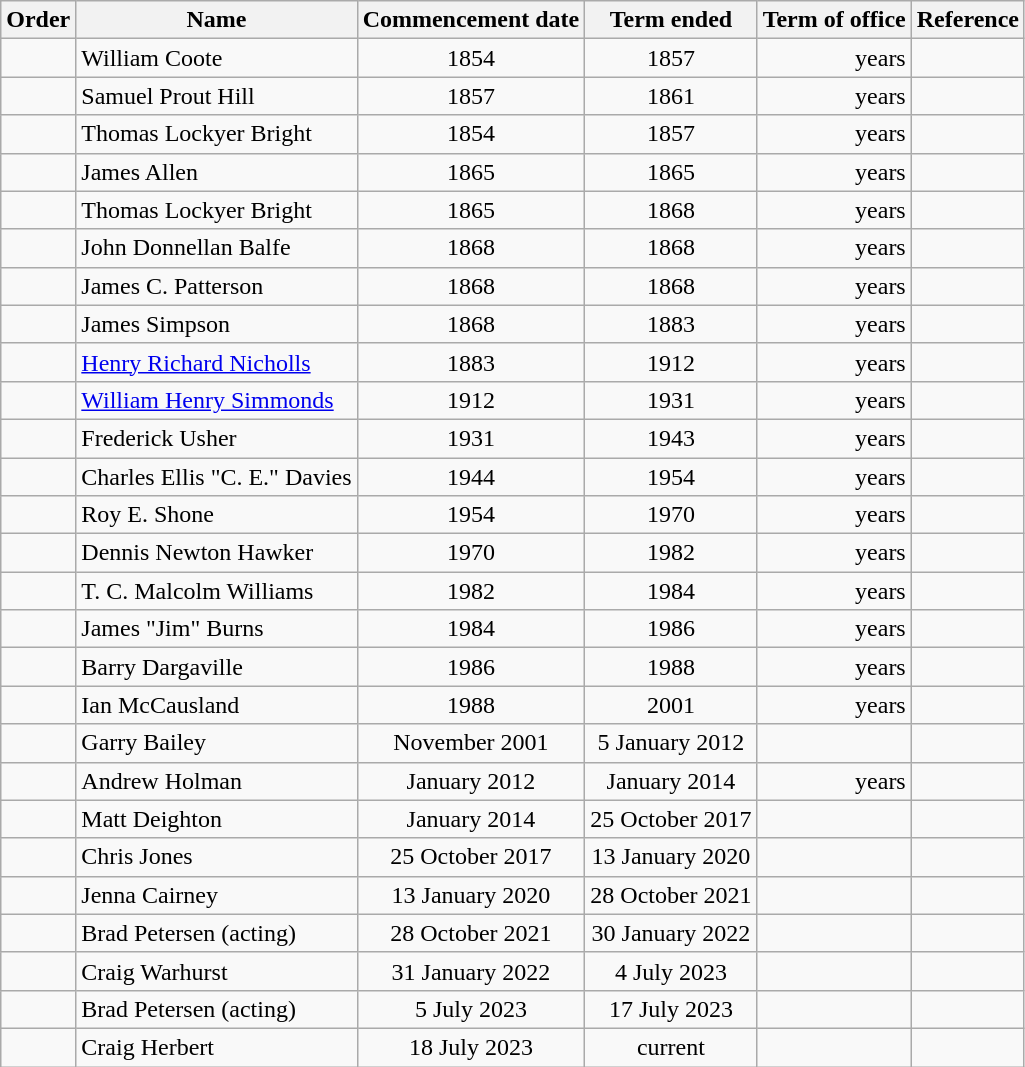<table class="wikitable">
<tr>
<th>Order</th>
<th>Name</th>
<th>Commencement date</th>
<th>Term ended</th>
<th>Term of office</th>
<th>Reference</th>
</tr>
<tr>
<td align="center"></td>
<td>William Coote</td>
<td align="center">1854</td>
<td align="center">1857</td>
<td align="right"> years</td>
<td></td>
</tr>
<tr>
<td align="center"></td>
<td>Samuel Prout Hill</td>
<td align="center">1857</td>
<td align="center">1861</td>
<td align="right"> years</td>
<td></td>
</tr>
<tr>
<td align="center"></td>
<td>Thomas Lockyer Bright</td>
<td align="center">1854</td>
<td align="center">1857</td>
<td align="right"> years</td>
<td></td>
</tr>
<tr>
<td align="center"></td>
<td>James Allen</td>
<td align="center">1865</td>
<td align="center">1865</td>
<td align="right"> years</td>
<td></td>
</tr>
<tr>
<td align="center"></td>
<td>Thomas Lockyer Bright</td>
<td align="center">1865</td>
<td align="center">1868</td>
<td align="right"> years</td>
<td></td>
</tr>
<tr>
<td align="center"></td>
<td>John Donnellan Balfe</td>
<td align="center">1868</td>
<td align="center">1868</td>
<td align="right"> years</td>
<td></td>
</tr>
<tr>
<td align="center"></td>
<td>James C. Patterson</td>
<td align="center">1868</td>
<td align="center">1868</td>
<td align="right"> years</td>
<td></td>
</tr>
<tr>
<td align="center"></td>
<td>James Simpson</td>
<td align="center">1868</td>
<td align="center">1883</td>
<td align="right"> years</td>
<td></td>
</tr>
<tr>
<td align="center"></td>
<td><a href='#'>Henry Richard Nicholls</a></td>
<td align="center">1883</td>
<td align="center">1912</td>
<td align="right"> years</td>
<td></td>
</tr>
<tr>
<td align="center"></td>
<td><a href='#'>William Henry Simmonds</a></td>
<td align="center">1912</td>
<td align="center">1931</td>
<td align="right"> years</td>
<td></td>
</tr>
<tr>
<td align="center"></td>
<td>Frederick Usher</td>
<td align="center">1931</td>
<td align="center">1943</td>
<td align="right"> years</td>
<td></td>
</tr>
<tr>
<td align="center"></td>
<td>Charles Ellis "C. E." Davies</td>
<td align="center">1944</td>
<td align="center">1954</td>
<td align="right"> years</td>
<td></td>
</tr>
<tr>
<td align="center"></td>
<td>Roy E. Shone</td>
<td align="center">1954</td>
<td align="center">1970</td>
<td align="right"> years</td>
<td></td>
</tr>
<tr>
<td align="center"></td>
<td>Dennis Newton Hawker</td>
<td align="center">1970</td>
<td align="center">1982</td>
<td align="right"> years</td>
<td></td>
</tr>
<tr>
<td align="center"></td>
<td>T. C. Malcolm Williams</td>
<td align="center">1982</td>
<td align="center">1984</td>
<td align="right"> years</td>
<td></td>
</tr>
<tr>
<td align="center"></td>
<td>James "Jim" Burns</td>
<td align="center">1984</td>
<td align="center">1986</td>
<td align="right"> years</td>
<td></td>
</tr>
<tr>
<td align="center"></td>
<td>Barry Dargaville</td>
<td align="center">1986</td>
<td align="center">1988</td>
<td align="right"> years</td>
<td></td>
</tr>
<tr>
<td align="center"></td>
<td>Ian McCausland</td>
<td align="center">1988</td>
<td align="center">2001</td>
<td align="right"> years</td>
<td></td>
</tr>
<tr>
<td align="center"></td>
<td>Garry Bailey</td>
<td align="center">November 2001</td>
<td align="center">5 January 2012</td>
<td align="right"></td>
<td></td>
</tr>
<tr>
<td align="center"></td>
<td>Andrew Holman</td>
<td align="center">January 2012</td>
<td align="center">January 2014</td>
<td align="right"> years</td>
<td></td>
</tr>
<tr>
<td align="center"></td>
<td>Matt Deighton</td>
<td align="center">January 2014</td>
<td align="center">25 October 2017</td>
<td align="right"></td>
<td></td>
</tr>
<tr>
<td align="center"></td>
<td>Chris Jones</td>
<td align="center">25 October 2017</td>
<td align="center">13 January 2020</td>
<td align="right"></td>
<td></td>
</tr>
<tr>
<td align="center"></td>
<td>Jenna Cairney</td>
<td align="center">13 January 2020</td>
<td align="center">28 October 2021</td>
<td align="right"></td>
<td></td>
</tr>
<tr>
<td align="center"></td>
<td>Brad Petersen (acting)</td>
<td align="center">28 October 2021</td>
<td align="center">30 January 2022</td>
<td align="right"></td>
<td></td>
</tr>
<tr>
<td align="center"></td>
<td>Craig Warhurst</td>
<td align="center">31 January 2022</td>
<td align="center">4 July 2023</td>
<td align="right"></td>
<td></td>
</tr>
<tr>
<td align="center"></td>
<td>Brad Petersen (acting)</td>
<td align="center">5 July 2023</td>
<td align="center">17 July 2023</td>
<td align="right"></td>
<td></td>
</tr>
<tr>
<td align="center"></td>
<td>Craig Herbert</td>
<td align="center">18 July 2023</td>
<td align="center">current</td>
<td align="right"></td>
<td></td>
</tr>
</table>
